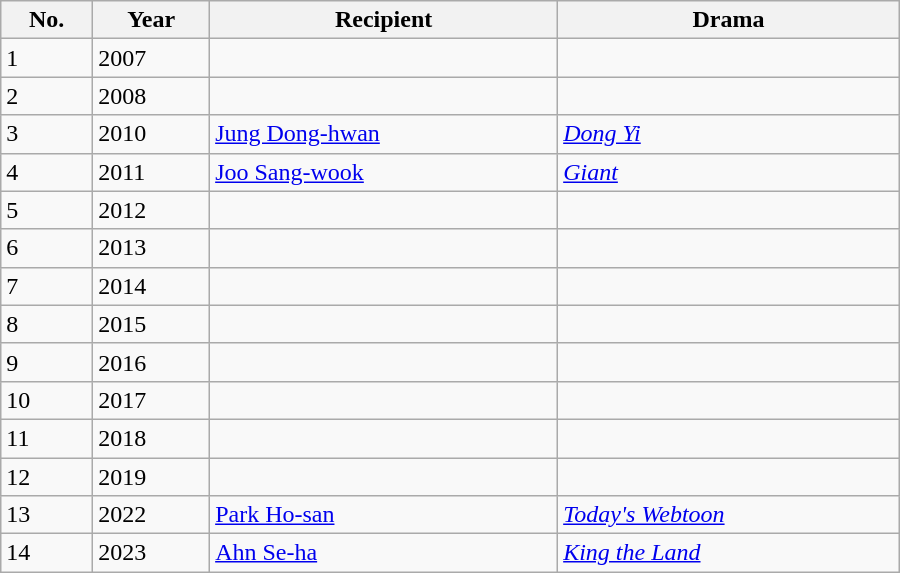<table class="wikitable" style="width:600px">
<tr>
<th>No.</th>
<th>Year</th>
<th>Recipient</th>
<th>Drama</th>
</tr>
<tr>
<td>1</td>
<td>2007</td>
<td></td>
<td></td>
</tr>
<tr>
<td>2</td>
<td>2008</td>
<td></td>
<td></td>
</tr>
<tr>
<td>3</td>
<td>2010</td>
<td><a href='#'>Jung Dong-hwan</a></td>
<td><em><a href='#'>Dong Yi</a></em></td>
</tr>
<tr>
<td>4</td>
<td>2011</td>
<td><a href='#'>Joo Sang-wook</a></td>
<td><em><a href='#'>Giant</a></em></td>
</tr>
<tr>
<td>5</td>
<td>2012</td>
<td></td>
<td></td>
</tr>
<tr>
<td>6</td>
<td>2013</td>
<td></td>
<td></td>
</tr>
<tr>
<td>7</td>
<td>2014</td>
<td></td>
<td></td>
</tr>
<tr>
<td>8</td>
<td>2015</td>
<td></td>
<td></td>
</tr>
<tr>
<td>9</td>
<td>2016</td>
<td></td>
<td></td>
</tr>
<tr>
<td>10</td>
<td>2017</td>
<td></td>
<td></td>
</tr>
<tr>
<td>11</td>
<td>2018</td>
<td></td>
<td></td>
</tr>
<tr>
<td>12</td>
<td>2019</td>
<td></td>
<td></td>
</tr>
<tr>
<td>13</td>
<td>2022</td>
<td><a href='#'>Park Ho-san</a></td>
<td><em><a href='#'>Today's Webtoon</a></em></td>
</tr>
<tr>
<td>14</td>
<td>2023</td>
<td><a href='#'>Ahn Se-ha</a></td>
<td><em><a href='#'>King the Land</a></em></td>
</tr>
</table>
